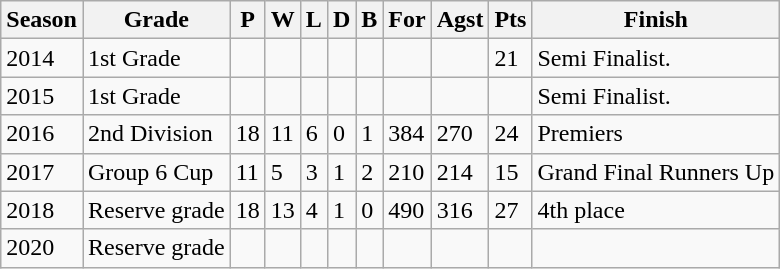<table class="wikitable sortable">
<tr>
<th>Season</th>
<th>Grade</th>
<th>P</th>
<th>W</th>
<th>L</th>
<th>D</th>
<th>B</th>
<th>For</th>
<th>Agst</th>
<th>Pts</th>
<th>Finish</th>
</tr>
<tr>
<td>2014</td>
<td>1st Grade</td>
<td></td>
<td></td>
<td></td>
<td></td>
<td></td>
<td></td>
<td></td>
<td>21</td>
<td>Semi Finalist.</td>
</tr>
<tr>
<td>2015</td>
<td>1st Grade</td>
<td></td>
<td></td>
<td></td>
<td></td>
<td></td>
<td></td>
<td></td>
<td></td>
<td>Semi Finalist.</td>
</tr>
<tr>
<td>2016</td>
<td>2nd Division</td>
<td>18</td>
<td>11</td>
<td>6</td>
<td>0</td>
<td>1</td>
<td>384</td>
<td>270</td>
<td>24</td>
<td>Premiers</td>
</tr>
<tr>
<td>2017</td>
<td>Group 6 Cup</td>
<td>11</td>
<td>5</td>
<td>3</td>
<td>1</td>
<td>2</td>
<td>210</td>
<td>214</td>
<td>15</td>
<td>Grand Final Runners Up</td>
</tr>
<tr>
<td>2018</td>
<td>Reserve grade</td>
<td>18</td>
<td>13</td>
<td>4</td>
<td>1</td>
<td>0</td>
<td>490</td>
<td>316</td>
<td>27</td>
<td>4th place</td>
</tr>
<tr>
<td>2020</td>
<td>Reserve grade</td>
<td></td>
<td></td>
<td></td>
<td></td>
<td></td>
<td></td>
<td></td>
<td></td>
<td></td>
</tr>
</table>
